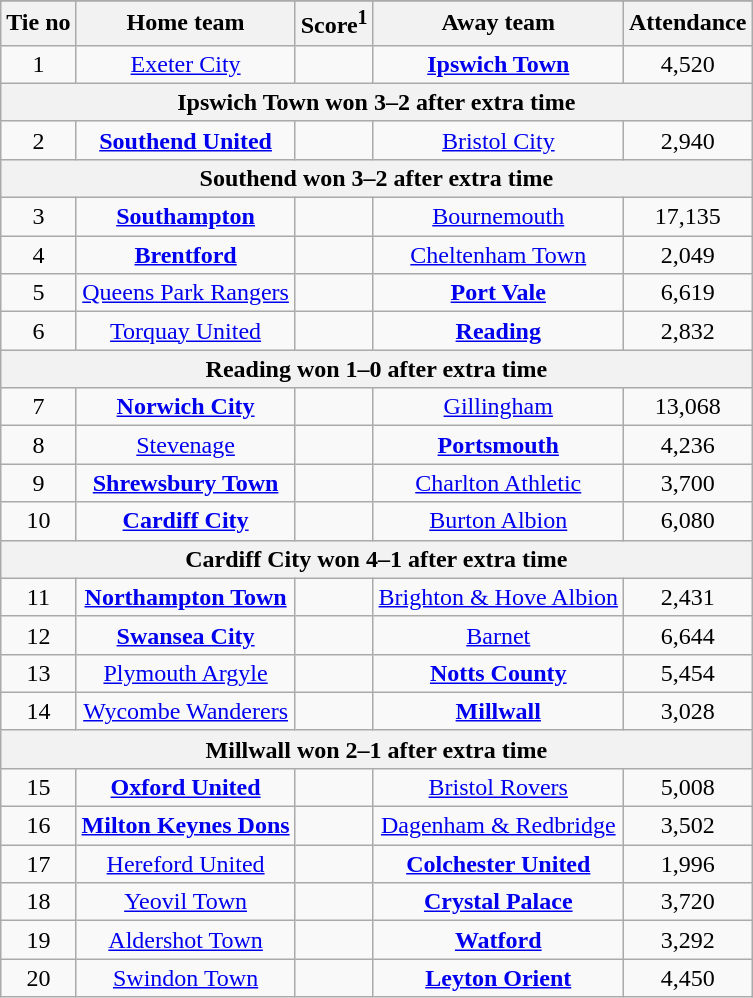<table class="wikitable" style="text-align: center">
<tr>
</tr>
<tr>
<th>Tie no</th>
<th>Home team</th>
<th>Score<sup>1</sup></th>
<th>Away team</th>
<th>Attendance</th>
</tr>
<tr>
<td>1</td>
<td><a href='#'>Exeter City</a></td>
<td></td>
<td><strong><a href='#'>Ipswich Town</a></strong></td>
<td>4,520</td>
</tr>
<tr>
<th colspan="5">Ipswich Town won 3–2 after extra time</th>
</tr>
<tr>
<td>2</td>
<td><strong><a href='#'>Southend United</a></strong></td>
<td></td>
<td><a href='#'>Bristol City</a></td>
<td>2,940</td>
</tr>
<tr>
<th colspan="5">Southend won 3–2 after extra time</th>
</tr>
<tr>
<td>3</td>
<td><strong><a href='#'>Southampton</a></strong></td>
<td></td>
<td><a href='#'>Bournemouth</a></td>
<td>17,135</td>
</tr>
<tr>
<td>4</td>
<td><strong><a href='#'>Brentford</a></strong></td>
<td></td>
<td><a href='#'>Cheltenham Town</a></td>
<td>2,049</td>
</tr>
<tr>
<td>5</td>
<td><a href='#'>Queens Park Rangers</a></td>
<td></td>
<td><strong><a href='#'>Port Vale</a></strong></td>
<td>6,619</td>
</tr>
<tr>
<td>6</td>
<td><a href='#'>Torquay United</a></td>
<td></td>
<td><strong><a href='#'>Reading</a></strong></td>
<td>2,832</td>
</tr>
<tr>
<th colspan="5">Reading won 1–0 after extra time</th>
</tr>
<tr>
<td>7</td>
<td><strong><a href='#'>Norwich City</a></strong></td>
<td></td>
<td><a href='#'>Gillingham</a></td>
<td>13,068</td>
</tr>
<tr>
<td>8</td>
<td><a href='#'>Stevenage</a></td>
<td></td>
<td><strong><a href='#'>Portsmouth</a></strong></td>
<td>4,236</td>
</tr>
<tr>
<td>9</td>
<td><strong><a href='#'>Shrewsbury Town</a></strong></td>
<td></td>
<td><a href='#'>Charlton Athletic</a></td>
<td>3,700</td>
</tr>
<tr>
<td>10</td>
<td><strong><a href='#'>Cardiff City</a></strong></td>
<td></td>
<td><a href='#'>Burton Albion</a></td>
<td>6,080</td>
</tr>
<tr>
<th colspan="5">Cardiff City won 4–1 after extra time</th>
</tr>
<tr>
<td>11</td>
<td><strong><a href='#'>Northampton Town</a></strong></td>
<td></td>
<td><a href='#'>Brighton & Hove Albion</a></td>
<td>2,431</td>
</tr>
<tr>
<td>12</td>
<td><strong><a href='#'>Swansea City</a></strong></td>
<td></td>
<td><a href='#'>Barnet</a></td>
<td>6,644</td>
</tr>
<tr>
<td>13</td>
<td><a href='#'>Plymouth Argyle</a></td>
<td></td>
<td><strong><a href='#'>Notts County</a></strong></td>
<td>5,454</td>
</tr>
<tr>
<td>14</td>
<td><a href='#'>Wycombe Wanderers</a></td>
<td></td>
<td><strong><a href='#'>Millwall</a></strong></td>
<td>3,028</td>
</tr>
<tr>
<th colspan="5">Millwall won 2–1 after extra time</th>
</tr>
<tr>
<td>15</td>
<td><strong><a href='#'>Oxford United</a></strong></td>
<td></td>
<td><a href='#'>Bristol Rovers</a></td>
<td>5,008</td>
</tr>
<tr>
<td>16</td>
<td><strong><a href='#'>Milton Keynes Dons</a></strong></td>
<td></td>
<td><a href='#'>Dagenham & Redbridge</a></td>
<td>3,502</td>
</tr>
<tr>
<td>17</td>
<td><a href='#'>Hereford United</a></td>
<td></td>
<td><strong><a href='#'>Colchester United</a></strong></td>
<td>1,996</td>
</tr>
<tr>
<td>18</td>
<td><a href='#'>Yeovil Town</a></td>
<td></td>
<td><strong><a href='#'>Crystal Palace</a></strong></td>
<td>3,720</td>
</tr>
<tr>
<td>19</td>
<td><a href='#'>Aldershot Town</a></td>
<td></td>
<td><strong><a href='#'>Watford</a></strong></td>
<td>3,292</td>
</tr>
<tr>
<td>20</td>
<td><a href='#'>Swindon Town</a></td>
<td></td>
<td><strong><a href='#'>Leyton Orient</a></strong></td>
<td>4,450</td>
</tr>
</table>
